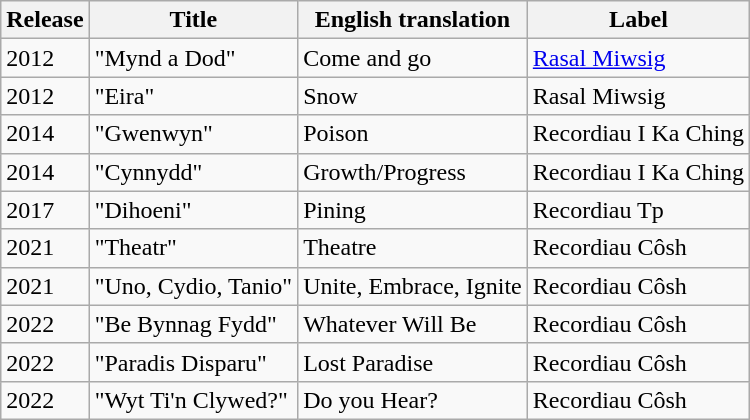<table class="wikitable">
<tr>
<th>Release</th>
<th>Title</th>
<th>English translation</th>
<th>Label</th>
</tr>
<tr>
<td>2012</td>
<td>"Mynd a Dod" </td>
<td>Come and go</td>
<td><a href='#'>Rasal Miwsig</a></td>
</tr>
<tr>
<td>2012</td>
<td>"Eira"</td>
<td>Snow</td>
<td>Rasal Miwsig</td>
</tr>
<tr>
<td>2014</td>
<td>"Gwenwyn"</td>
<td>Poison</td>
<td>Recordiau I Ka Ching</td>
</tr>
<tr>
<td>2014</td>
<td>"Cynnydd"</td>
<td>Growth/Progress</td>
<td>Recordiau I Ka Ching</td>
</tr>
<tr>
<td>2017</td>
<td>"Dihoeni"</td>
<td>Pining</td>
<td>Recordiau Tp</td>
</tr>
<tr>
<td>2021</td>
<td>"Theatr"</td>
<td>Theatre</td>
<td>Recordiau Côsh</td>
</tr>
<tr>
<td>2021</td>
<td>"Uno, Cydio, Tanio"</td>
<td>Unite, Embrace, Ignite</td>
<td>Recordiau Côsh</td>
</tr>
<tr>
<td>2022</td>
<td>"Be Bynnag Fydd"</td>
<td>Whatever Will Be</td>
<td>Recordiau Côsh</td>
</tr>
<tr>
<td>2022</td>
<td>"Paradis Disparu"</td>
<td>Lost Paradise</td>
<td>Recordiau Côsh</td>
</tr>
<tr>
<td>2022</td>
<td>"Wyt Ti'n Clywed?"</td>
<td>Do you Hear?</td>
<td>Recordiau Côsh</td>
</tr>
</table>
